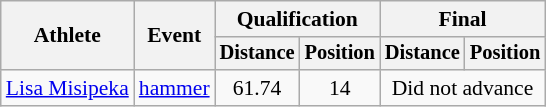<table class=wikitable style="font-size:90%">
<tr>
<th rowspan="2">Athlete</th>
<th rowspan="2">Event</th>
<th colspan="2">Qualification</th>
<th colspan="2">Final</th>
</tr>
<tr style="font-size:95%">
<th>Distance</th>
<th>Position</th>
<th>Distance</th>
<th>Position</th>
</tr>
<tr align=center>
<td align=left><a href='#'>Lisa Misipeka</a></td>
<td align=left><a href='#'>hammer</a></td>
<td>61.74</td>
<td>14</td>
<td colspan=2>Did not advance</td>
</tr>
</table>
